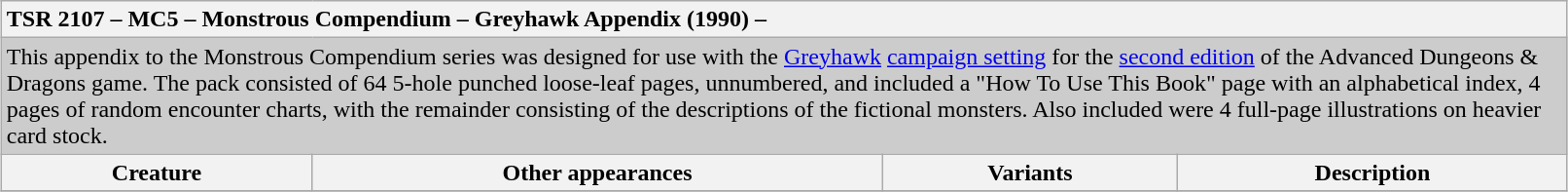<table class="wikitable collapsible" style="margin:15px; width:85%;">
<tr>
<th colspan="5" style="text-align:left">TSR 2107 – MC5 – Monstrous Compendium – Greyhawk Appendix (1990) – </th>
</tr>
<tr style="background:#ccc;">
<td colspan="5" style="text-align:left;">This appendix to the Monstrous Compendium series was designed for use with the <a href='#'>Greyhawk</a> <a href='#'>campaign setting</a> for the <a href='#'>second edition</a> of the Advanced Dungeons & Dragons game. The pack consisted of 64 5-hole punched loose-leaf pages, unnumbered, and included a "How To Use This Book" page with an alphabetical index, 4 pages of random encounter charts, with the remainder consisting of the descriptions of the fictional monsters. Also included were 4 full-page illustrations on heavier card stock.</td>
</tr>
<tr>
<th>Creature</th>
<th>Other appearances</th>
<th>Variants</th>
<th>Description</th>
</tr>
<tr>
</tr>
</table>
